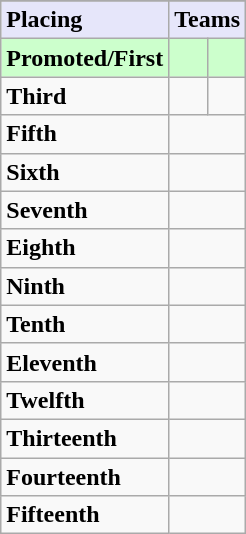<table class=wikitable>
<tr>
</tr>
<tr style="background: #E6E6FA;">
<td><strong>Placing</strong></td>
<td colspan=2 style="text-align:center"><strong>Teams</strong></td>
</tr>
<tr style="background: #ccffcc;">
<td><strong>Promoted/First</strong></td>
<td><strong></strong></td>
<td><strong></strong></td>
</tr>
<tr>
<td><strong>Third</strong></td>
<td></td>
<td></td>
</tr>
<tr>
<td><strong>Fifth</strong></td>
<td colspan=2></td>
</tr>
<tr>
<td><strong>Sixth</strong></td>
<td colspan=2></td>
</tr>
<tr>
<td><strong>Seventh</strong></td>
<td colspan=2></td>
</tr>
<tr>
<td><strong>Eighth</strong></td>
<td colspan=2></td>
</tr>
<tr>
<td><strong>Ninth</strong></td>
<td colspan=2></td>
</tr>
<tr>
<td><strong>Tenth</strong></td>
<td colspan=2></td>
</tr>
<tr>
<td><strong>Eleventh</strong></td>
<td colspan=2></td>
</tr>
<tr>
<td><strong>Twelfth</strong></td>
<td colspan=2></td>
</tr>
<tr>
<td><strong>Thirteenth</strong></td>
<td colspan=2></td>
</tr>
<tr>
<td><strong>Fourteenth</strong></td>
<td colspan=2></td>
</tr>
<tr>
<td><strong>Fifteenth</strong></td>
<td colspan=2></td>
</tr>
</table>
